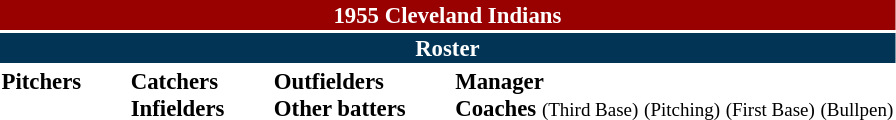<table class="toccolours" style="font-size: 95%;">
<tr>
<th colspan="10" style="background-color: #990000; color: white; text-align: center;">1955 Cleveland Indians</th>
</tr>
<tr>
<td colspan="10" style="background-color: #023456; color: white; text-align: center;"><strong>Roster</strong></td>
</tr>
<tr>
<td valign="top"><strong>Pitchers</strong><br>













</td>
<td width="25px"></td>
<td valign="top"><strong>Catchers</strong><br>


<strong>Infielders</strong>













</td>
<td width="25px"></td>
<td valign="top"><strong>Outfielders</strong><br>









<strong>Other batters</strong>
</td>
<td width="25px"></td>
<td valign="top"><strong>Manager</strong><br>
<strong>Coaches</strong>
 <small>(Third Base)</small> 
 <small>(Pitching)</small>
 <small>(First Base)</small> 
 <small>(Bullpen)</small></td>
</tr>
</table>
